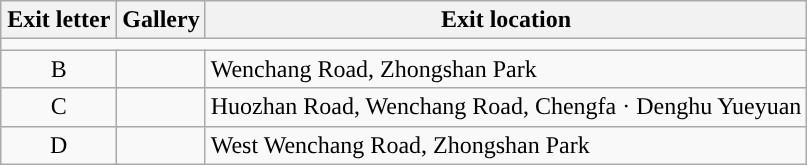<table class="wikitable">
<tr>
<th style="width:70px" colspan=2>Exit letter</th>
<th>Gallery</th>
<th>Exit location</th>
</tr>
<tr style="background:#">
<td colspan="4"></td>
</tr>
<tr>
<td align=center colspan=2>B</td>
<td></td>
<td>Wenchang Road, Zhongshan Park</td>
</tr>
<tr>
<td align=center colspan=2>C</td>
<td></td>
<td>Huozhan Road, Wenchang Road, Chengfa · Denghu Yueyuan</td>
</tr>
<tr>
<td align=center colspan=2>D</td>
<td></td>
<td>West Wenchang Road, Zhongshan Park</td>
</tr>
</table>
